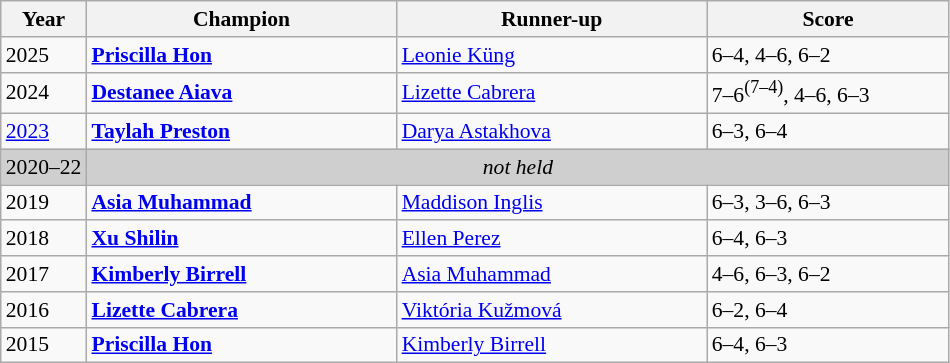<table class="wikitable" style="font-size:90%">
<tr>
<th>Year</th>
<th width="200">Champion</th>
<th width="200">Runner-up</th>
<th width="155">Score</th>
</tr>
<tr>
<td>2025</td>
<td> <strong><a href='#'>Priscilla Hon</a></strong></td>
<td> <a href='#'>Leonie Küng</a></td>
<td>6–4, 4–6, 6–2</td>
</tr>
<tr>
<td>2024</td>
<td> <strong><a href='#'>Destanee Aiava</a></strong></td>
<td> <a href='#'>Lizette Cabrera</a></td>
<td>7–6<sup>(7–4)</sup>, 4–6, 6–3</td>
</tr>
<tr>
<td><a href='#'>2023</a></td>
<td> <strong><a href='#'>Taylah Preston</a></strong></td>
<td> <a href='#'>Darya Astakhova</a></td>
<td>6–3, 6–4</td>
</tr>
<tr>
<td style="background:#cfcfcf">2020–22</td>
<td colspan=3 align=center style="background:#cfcfcf"><em>not held</em></td>
</tr>
<tr>
<td>2019</td>
<td> <strong><a href='#'>Asia Muhammad</a></strong></td>
<td> <a href='#'>Maddison Inglis</a></td>
<td>6–3, 3–6, 6–3</td>
</tr>
<tr>
<td>2018</td>
<td> <strong><a href='#'>Xu Shilin</a></strong></td>
<td> <a href='#'>Ellen Perez</a></td>
<td>6–4, 6–3</td>
</tr>
<tr>
<td>2017</td>
<td> <strong><a href='#'>Kimberly Birrell</a></strong></td>
<td> <a href='#'>Asia Muhammad</a></td>
<td>4–6, 6–3, 6–2</td>
</tr>
<tr>
<td>2016</td>
<td> <strong><a href='#'>Lizette Cabrera</a></strong></td>
<td> <a href='#'>Viktória Kužmová</a></td>
<td>6–2, 6–4</td>
</tr>
<tr>
<td>2015</td>
<td> <strong><a href='#'>Priscilla Hon</a></strong></td>
<td> <a href='#'>Kimberly Birrell</a></td>
<td>6–4, 6–3</td>
</tr>
</table>
